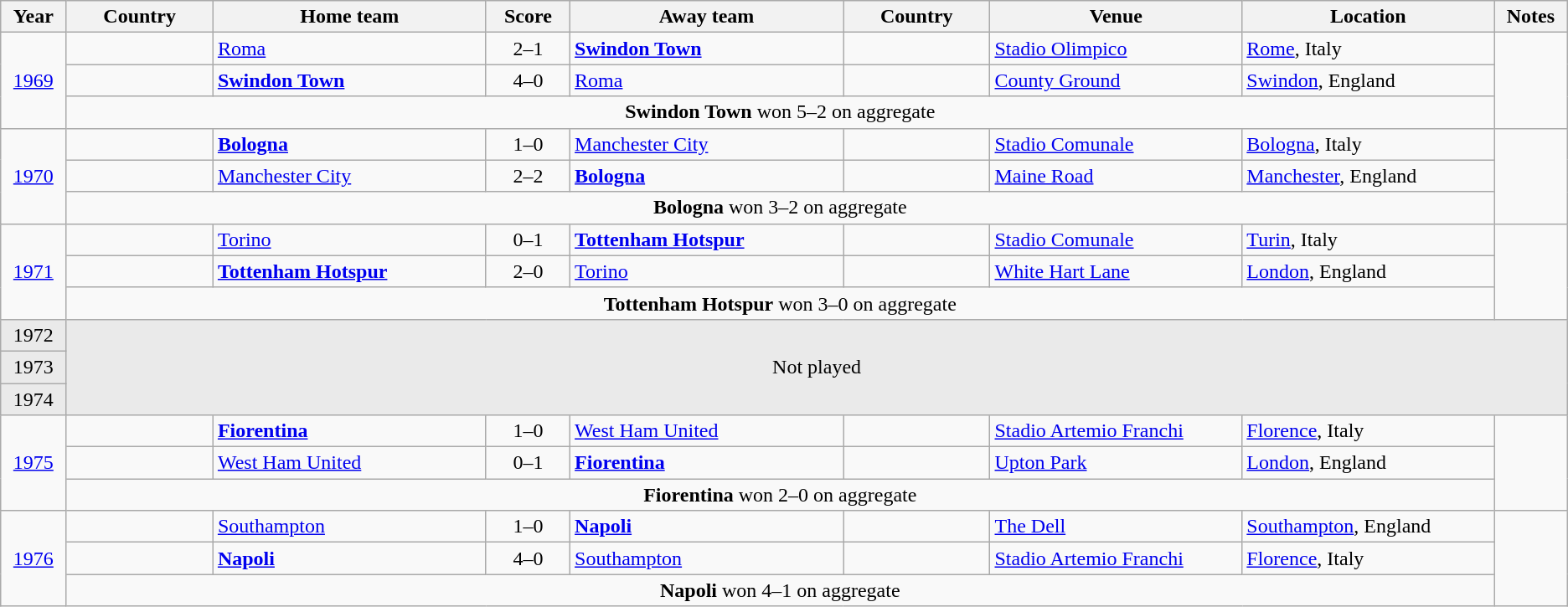<table class="wikitable">
<tr>
<th width=3%>Year</th>
<th width=7%>Country</th>
<th width=13%>Home team</th>
<th width=4%>Score</th>
<th width=13%>Away team</th>
<th width=7%>Country</th>
<th width=12%>Venue</th>
<th width=12%>Location</th>
<th width=3% class="unsortable">Notes</th>
</tr>
<tr>
<td rowspan=3 align=center><a href='#'>1969</a></td>
<td></td>
<td><a href='#'>Roma</a></td>
<td align=center>2–1</td>
<td><strong><a href='#'>Swindon Town</a></strong></td>
<td></td>
<td><a href='#'>Stadio Olimpico</a></td>
<td><a href='#'>Rome</a>, Italy</td>
<td rowspan=3 align=center></td>
</tr>
<tr>
<td></td>
<td><strong><a href='#'>Swindon Town</a></strong></td>
<td align=center>4–0</td>
<td><a href='#'>Roma</a></td>
<td></td>
<td><a href='#'>County Ground</a></td>
<td><a href='#'>Swindon</a>, England</td>
</tr>
<tr>
<td colspan=7 align=center><strong>Swindon Town</strong> won 5–2 on aggregate</td>
</tr>
<tr>
<td rowspan=3 align=center><a href='#'>1970</a></td>
<td></td>
<td><strong><a href='#'>Bologna</a></strong></td>
<td align=center>1–0</td>
<td><a href='#'>Manchester City</a></td>
<td></td>
<td><a href='#'>Stadio Comunale</a></td>
<td><a href='#'>Bologna</a>, Italy</td>
<td rowspan=3 align=center></td>
</tr>
<tr>
<td></td>
<td><a href='#'>Manchester City</a></td>
<td align=center>2–2</td>
<td><strong><a href='#'>Bologna</a></strong></td>
<td></td>
<td><a href='#'>Maine Road</a></td>
<td><a href='#'>Manchester</a>, England</td>
</tr>
<tr>
<td colspan=7 align=center><strong>Bologna</strong> won 3–2 on aggregate</td>
</tr>
<tr>
<td rowspan=3 align=center><a href='#'>1971</a></td>
<td></td>
<td><a href='#'>Torino</a></td>
<td align=center>0–1</td>
<td><strong><a href='#'>Tottenham Hotspur</a></strong></td>
<td></td>
<td><a href='#'>Stadio Comunale</a></td>
<td><a href='#'>Turin</a>, Italy</td>
<td rowspan=3 align=center></td>
</tr>
<tr>
<td></td>
<td><strong><a href='#'>Tottenham Hotspur</a></strong></td>
<td align=center>2–0</td>
<td><a href='#'>Torino</a></td>
<td></td>
<td><a href='#'>White Hart Lane</a></td>
<td><a href='#'>London</a>, England</td>
</tr>
<tr>
<td colspan=7 align=center><strong>Tottenham Hotspur</strong> won 3–0 on aggregate</td>
</tr>
<tr>
<td align=center bgcolor=EAEAEA>1972</td>
<td rowspan=3 colspan=8 align=center bgcolor=EAEAEA>Not played</td>
</tr>
<tr>
<td align=center bgcolor=EAEAEA>1973</td>
</tr>
<tr>
<td align=center bgcolor=EAEAEA>1974</td>
</tr>
<tr>
<td rowspan=3 align=center><a href='#'>1975</a></td>
<td></td>
<td><strong><a href='#'>Fiorentina</a></strong></td>
<td align=center>1–0</td>
<td><a href='#'>West Ham United</a></td>
<td></td>
<td><a href='#'>Stadio Artemio Franchi</a></td>
<td><a href='#'>Florence</a>, Italy</td>
<td rowspan=3 align=center></td>
</tr>
<tr>
<td></td>
<td><a href='#'>West Ham United</a></td>
<td align=center>0–1</td>
<td><strong><a href='#'>Fiorentina</a></strong></td>
<td></td>
<td><a href='#'>Upton Park</a></td>
<td><a href='#'>London</a>, England</td>
</tr>
<tr>
<td colspan=7 align=center><strong>Fiorentina</strong> won 2–0 on aggregate</td>
</tr>
<tr>
<td rowspan=3 align=center><a href='#'>1976</a></td>
<td></td>
<td><a href='#'>Southampton</a></td>
<td align=center>1–0</td>
<td><strong><a href='#'>Napoli</a></strong></td>
<td></td>
<td><a href='#'>The Dell</a></td>
<td><a href='#'>Southampton</a>, England</td>
<td rowspan=3 align=center></td>
</tr>
<tr>
<td></td>
<td><strong><a href='#'>Napoli</a></strong></td>
<td align=center>4–0</td>
<td><a href='#'>Southampton</a></td>
<td></td>
<td><a href='#'>Stadio Artemio Franchi</a></td>
<td><a href='#'>Florence</a>, Italy</td>
</tr>
<tr>
<td colspan=7 align=center><strong>Napoli</strong> won 4–1 on aggregate</td>
</tr>
</table>
